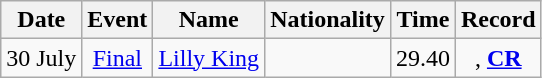<table class="wikitable" style=text-align:center>
<tr>
<th>Date</th>
<th>Event</th>
<th>Name</th>
<th>Nationality</th>
<th>Time</th>
<th>Record</th>
</tr>
<tr>
<td>30 July</td>
<td><a href='#'>Final</a></td>
<td align=left><a href='#'>Lilly King</a></td>
<td align=left></td>
<td>29.40</td>
<td>, <strong><a href='#'>CR</a></strong></td>
</tr>
</table>
